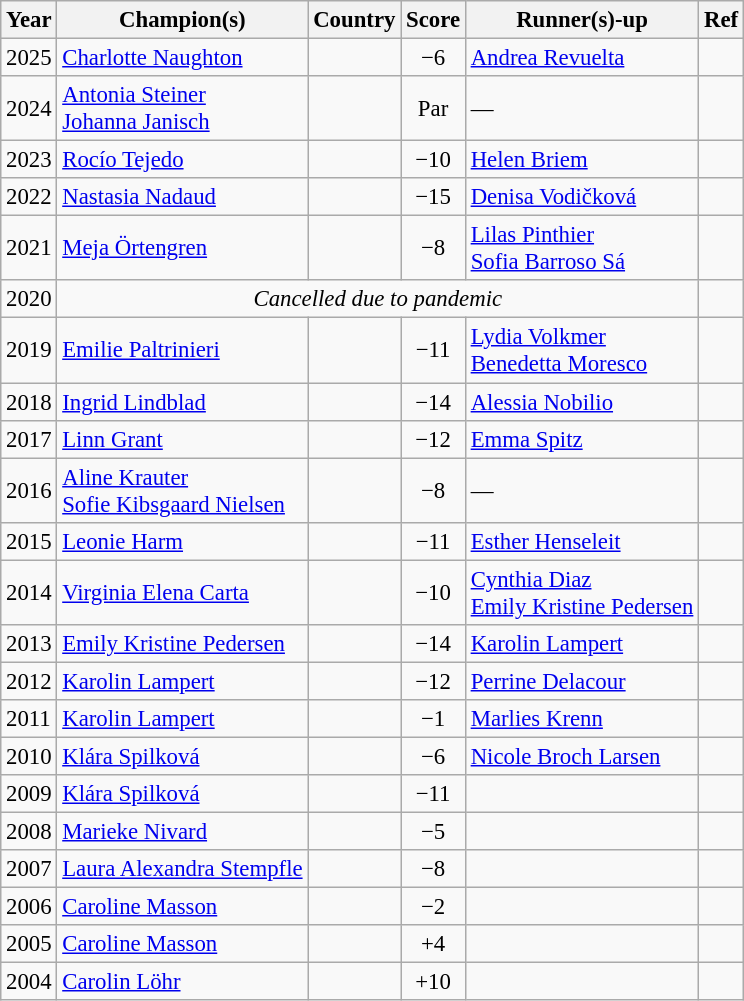<table class="wikitable" style="font-size:95%">
<tr>
<th>Year</th>
<th>Champion(s)</th>
<th>Country</th>
<th>Score</th>
<th>Runner(s)-up</th>
<th>Ref</th>
</tr>
<tr>
<td>2025</td>
<td><a href='#'>Charlotte Naughton</a></td>
<td></td>
<td align=center>−6</td>
<td> <a href='#'>Andrea Revuelta</a></td>
<td></td>
</tr>
<tr>
<td>2024</td>
<td><a href='#'>Antonia Steiner</a><br><a href='#'>Johanna Janisch</a></td>
<td><br></td>
<td align=center>Par</td>
<td>— </td>
<td></td>
</tr>
<tr>
<td>2023</td>
<td><a href='#'>Rocío Tejedo</a></td>
<td></td>
<td align=center>−10</td>
<td> <a href='#'>Helen Briem</a></td>
<td></td>
</tr>
<tr>
<td>2022</td>
<td><a href='#'>Nastasia Nadaud</a></td>
<td></td>
<td align=center>−15</td>
<td> <a href='#'>Denisa Vodičková</a></td>
<td></td>
</tr>
<tr>
<td>2021</td>
<td><a href='#'>Meja Örtengren</a></td>
<td></td>
<td align=center>−8</td>
<td> <a href='#'>Lilas Pinthier</a><br> <a href='#'>Sofia Barroso Sá</a></td>
<td></td>
</tr>
<tr>
<td>2020</td>
<td colspan=4 align=center><em>Cancelled due to pandemic</em></td>
</tr>
<tr>
<td>2019</td>
<td><a href='#'>Emilie Paltrinieri</a></td>
<td></td>
<td align=center>−11</td>
<td> <a href='#'>Lydia Volkmer</a><br> <a href='#'>Benedetta Moresco</a></td>
<td></td>
</tr>
<tr>
<td>2018</td>
<td><a href='#'>Ingrid Lindblad</a></td>
<td></td>
<td align=center>−14</td>
<td> <a href='#'>Alessia Nobilio</a></td>
<td></td>
</tr>
<tr>
<td>2017</td>
<td><a href='#'>Linn Grant</a></td>
<td></td>
<td align=center>−12</td>
<td> <a href='#'>Emma Spitz</a></td>
<td></td>
</tr>
<tr>
<td>2016</td>
<td><a href='#'>Aline Krauter</a><br><a href='#'>Sofie Kibsgaard Nielsen</a></td>
<td><br></td>
<td align=center>−8</td>
<td>— </td>
<td></td>
</tr>
<tr>
<td>2015</td>
<td><a href='#'>Leonie Harm</a></td>
<td></td>
<td align=center>−11</td>
<td> <a href='#'>Esther Henseleit</a></td>
<td></td>
</tr>
<tr>
<td>2014</td>
<td><a href='#'>Virginia Elena Carta</a></td>
<td></td>
<td align=center>−10</td>
<td> <a href='#'>Cynthia Diaz</a><br> <a href='#'>Emily Kristine Pedersen</a></td>
<td></td>
</tr>
<tr>
<td>2013</td>
<td><a href='#'>Emily Kristine Pedersen</a></td>
<td></td>
<td align=center>−14</td>
<td> <a href='#'>Karolin Lampert</a></td>
<td></td>
</tr>
<tr>
<td>2012</td>
<td><a href='#'>Karolin Lampert</a></td>
<td></td>
<td align=center>−12</td>
<td> <a href='#'>Perrine Delacour</a></td>
<td></td>
</tr>
<tr>
<td>2011</td>
<td><a href='#'>Karolin Lampert</a></td>
<td></td>
<td align=center>−1</td>
<td> <a href='#'>Marlies Krenn</a></td>
<td></td>
</tr>
<tr>
<td>2010</td>
<td><a href='#'>Klára Spilková</a></td>
<td></td>
<td align=center>−6</td>
<td> <a href='#'>Nicole Broch Larsen</a></td>
<td></td>
</tr>
<tr>
<td>2009</td>
<td><a href='#'>Klára Spilková</a></td>
<td></td>
<td align=center>−11</td>
<td></td>
<td></td>
</tr>
<tr>
<td>2008</td>
<td><a href='#'>Marieke Nivard</a></td>
<td></td>
<td align=center>−5</td>
<td></td>
<td></td>
</tr>
<tr>
<td>2007</td>
<td><a href='#'>Laura Alexandra Stempfle</a></td>
<td></td>
<td align=center>−8</td>
<td></td>
<td></td>
</tr>
<tr>
<td>2006</td>
<td><a href='#'>Caroline Masson</a></td>
<td></td>
<td align=center>−2</td>
<td></td>
<td></td>
</tr>
<tr>
<td>2005</td>
<td><a href='#'>Caroline Masson</a></td>
<td></td>
<td align=center>+4</td>
<td></td>
<td></td>
</tr>
<tr>
<td>2004</td>
<td><a href='#'>Carolin Löhr</a></td>
<td></td>
<td align=center>+10</td>
<td></td>
<td></td>
</tr>
</table>
